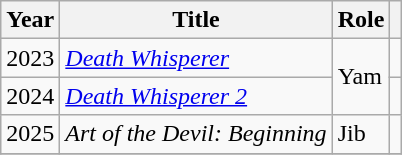<table class="wikitable sortable">
<tr>
<th scope="col">Year</th>
<th scope="col">Title</th>
<th scope="col">Role</th>
<th scope="col" class="unsortable"></th>
</tr>
<tr>
<td>2023</td>
<td><em><a href='#'>Death Whisperer</a></em></td>
<td rowspan="2">Yam</td>
<td style="text-align: center;"></td>
</tr>
<tr>
<td>2024</td>
<td><em><a href='#'>Death Whisperer 2</a></em></td>
<td style="text-align: center;"></td>
</tr>
<tr>
<td>2025</td>
<td><em>Art of the Devil: Beginning</em></td>
<td>Jib</td>
<td style="text-align: center;"></td>
</tr>
<tr>
</tr>
</table>
